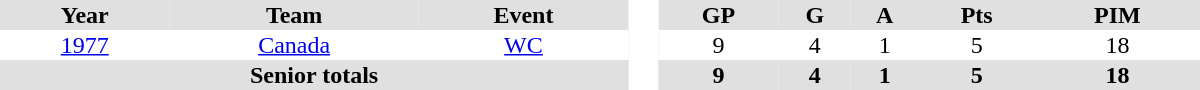<table border="0" cellpadding="1" cellspacing="0" style="text-align:center; width:50em">
<tr ALIGN="center" bgcolor="#e0e0e0">
<th>Year</th>
<th>Team</th>
<th>Event</th>
<th rowspan="99" bgcolor="#ffffff"> </th>
<th>GP</th>
<th>G</th>
<th>A</th>
<th>Pts</th>
<th>PIM</th>
</tr>
<tr>
<td><a href='#'>1977</a></td>
<td><a href='#'>Canada</a></td>
<td><a href='#'>WC</a></td>
<td>9</td>
<td>4</td>
<td>1</td>
<td>5</td>
<td>18</td>
</tr>
<tr bgcolor="#e0e0e0">
<th colspan=3>Senior totals</th>
<th>9</th>
<th>4</th>
<th>1</th>
<th>5</th>
<th>18</th>
</tr>
</table>
